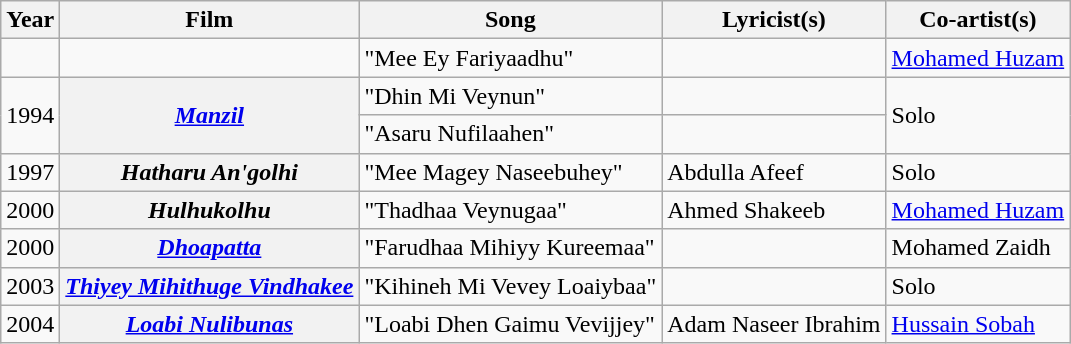<table class="wikitable plainrowheaders">
<tr>
<th scope="col">Year</th>
<th scope="col">Film</th>
<th scope="col">Song</th>
<th>Lyricist(s)</th>
<th scope="col">Co-artist(s)</th>
</tr>
<tr>
<td></td>
<td></td>
<td>"Mee Ey Fariyaadhu"</td>
<td></td>
<td><a href='#'>Mohamed Huzam</a></td>
</tr>
<tr>
<td rowspan="2">1994</td>
<th scope="row" rowspan="2"><em><a href='#'>Manzil</a></em></th>
<td>"Dhin Mi Veynun"</td>
<td></td>
<td rowspan="2">Solo</td>
</tr>
<tr>
<td>"Asaru Nufilaahen"</td>
<td></td>
</tr>
<tr>
<td>1997</td>
<th scope="row"><em>Hatharu An'golhi</em></th>
<td>"Mee Magey Naseebuhey"</td>
<td>Abdulla Afeef</td>
<td>Solo</td>
</tr>
<tr>
<td>2000</td>
<th scope="row"><em>Hulhukolhu</em></th>
<td>"Thadhaa Veynugaa" </td>
<td>Ahmed Shakeeb</td>
<td><a href='#'>Mohamed Huzam</a></td>
</tr>
<tr>
<td>2000</td>
<th scope="row"><em><a href='#'>Dhoapatta</a></em></th>
<td>"Farudhaa Mihiyy Kureemaa"</td>
<td></td>
<td>Mohamed Zaidh</td>
</tr>
<tr>
<td>2003</td>
<th scope="row"><em><a href='#'>Thiyey Mihithuge Vindhakee</a></em></th>
<td>"Kihineh Mi Vevey Loaiybaa"</td>
<td></td>
<td>Solo</td>
</tr>
<tr>
<td>2004</td>
<th scope="row"><em><a href='#'>Loabi Nulibunas</a></em></th>
<td>"Loabi Dhen Gaimu Vevijjey"</td>
<td>Adam Naseer Ibrahim</td>
<td><a href='#'>Hussain Sobah</a></td>
</tr>
</table>
